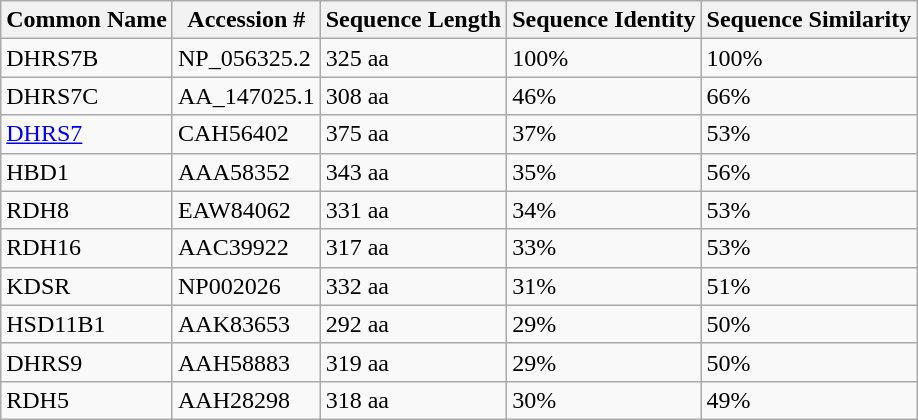<table Class="wikitable">
<tr>
<th><strong>Common Name</strong></th>
<th><strong>Accession #</strong></th>
<th><strong>Sequence Length</strong></th>
<th><strong>Sequence Identity</strong></th>
<th><strong>Sequence Similarity</strong></th>
</tr>
<tr>
<td>DHRS7B</td>
<td>NP_056325.2 </td>
<td>325 aa</td>
<td>100%</td>
<td>100%</td>
</tr>
<tr>
<td>DHRS7C</td>
<td>AA_147025.1 </td>
<td>308 aa</td>
<td>46%</td>
<td>66%</td>
</tr>
<tr>
<td><a href='#'>DHRS7</a></td>
<td>CAH56402 </td>
<td>375 aa</td>
<td>37%</td>
<td>53%</td>
</tr>
<tr>
<td>HBD1</td>
<td>AAA58352 </td>
<td>343 aa</td>
<td>35%</td>
<td>56%</td>
</tr>
<tr>
<td>RDH8</td>
<td>EAW84062 </td>
<td>331 aa</td>
<td>34%</td>
<td>53%</td>
</tr>
<tr>
<td>RDH16</td>
<td>AAC39922 </td>
<td>317 aa</td>
<td>33%</td>
<td>53%</td>
</tr>
<tr>
<td>KDSR</td>
<td>NP002026 </td>
<td>332 aa</td>
<td>31%</td>
<td>51%</td>
</tr>
<tr>
<td>HSD11B1</td>
<td>AAK83653 </td>
<td>292 aa</td>
<td>29%</td>
<td>50%</td>
</tr>
<tr>
<td>DHRS9</td>
<td>AAH58883 </td>
<td>319 aa</td>
<td>29%</td>
<td>50%</td>
</tr>
<tr>
<td>RDH5</td>
<td>AAH28298 </td>
<td>318 aa</td>
<td>30%</td>
<td>49%</td>
</tr>
</table>
